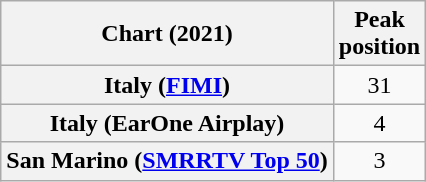<table class="wikitable sortable plainrowheaders" style="text-align:center;">
<tr>
<th scope="col">Chart (2021)</th>
<th scope="col">Peak<br>position</th>
</tr>
<tr>
<th scope="row">Italy (<a href='#'>FIMI</a>)</th>
<td>31</td>
</tr>
<tr>
<th scope="row">Italy (EarOne Airplay)</th>
<td align="center">4</td>
</tr>
<tr>
<th scope="row">San Marino (<a href='#'>SMRRTV Top 50</a>)</th>
<td>3</td>
</tr>
</table>
